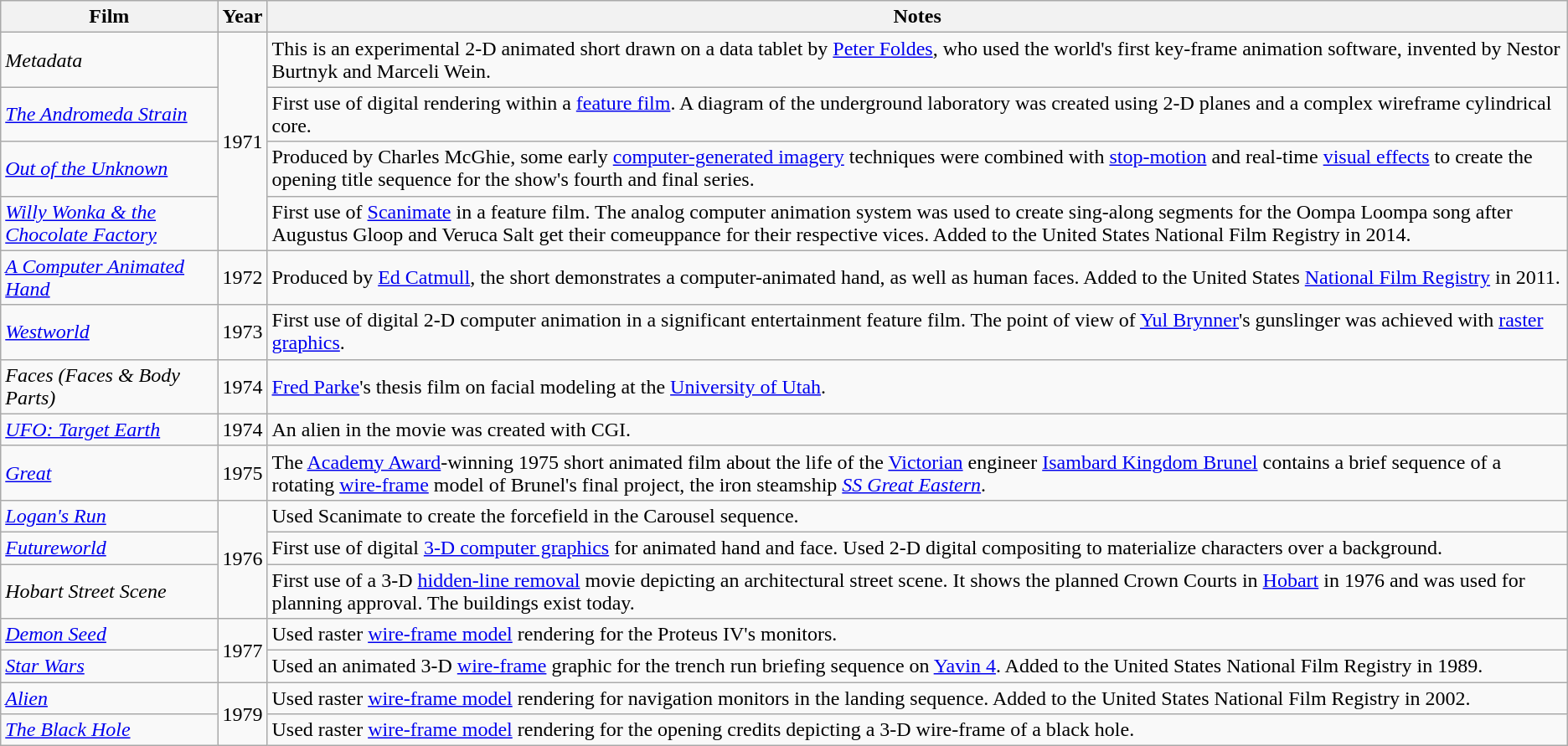<table class="wikitable">
<tr>
<th>Film</th>
<th>Year</th>
<th>Notes</th>
</tr>
<tr>
<td><em>Metadata</em></td>
<td rowspan=4 align="center">1971</td>
<td>This is an experimental 2-D animated short drawn on a data tablet by <a href='#'>Peter Foldes</a>, who used the world's first key-frame animation software, invented by Nestor Burtnyk and Marceli Wein.</td>
</tr>
<tr>
<td><em><a href='#'>The Andromeda Strain</a></em></td>
<td>First use of digital rendering within a <a href='#'>feature film</a>. A diagram of the underground laboratory was created using 2-D planes and a complex wireframe cylindrical core.</td>
</tr>
<tr>
<td><em><a href='#'>Out of the Unknown</a></em></td>
<td>Produced by Charles McGhie, some early <a href='#'>computer-generated imagery</a> techniques were combined with <a href='#'>stop-motion</a> and real-time <a href='#'>visual effects</a> to create the opening title sequence for the show's fourth and final series.</td>
</tr>
<tr>
<td><em><a href='#'>Willy Wonka & the Chocolate Factory</a></em></td>
<td>First use of <a href='#'>Scanimate</a> in a feature film. The analog computer animation system was used to create sing-along segments for the Oompa Loompa song after Augustus Gloop and Veruca Salt get their comeuppance for their respective vices. Added to the United States National Film Registry in 2014.</td>
</tr>
<tr>
<td><em><a href='#'>A Computer Animated Hand</a></em></td>
<td>1972</td>
<td>Produced by <a href='#'>Ed Catmull</a>, the short demonstrates a computer-animated hand, as well as human faces. Added to the United States <a href='#'>National Film Registry</a> in 2011.</td>
</tr>
<tr>
<td><em><a href='#'>Westworld</a></em></td>
<td>1973</td>
<td>First use of digital 2-D computer animation in a significant entertainment feature film. The point of view of <a href='#'>Yul Brynner</a>'s gunslinger was achieved with <a href='#'>raster graphics</a>.</td>
</tr>
<tr>
<td><em>Faces (Faces & Body Parts)</em></td>
<td align="center">1974</td>
<td><a href='#'>Fred Parke</a>'s thesis film on facial modeling at the <a href='#'>University of Utah</a>.</td>
</tr>
<tr>
<td><em><a href='#'>UFO: Target Earth</a></em></td>
<td>1974</td>
<td>An alien in the movie was created with CGI.</td>
</tr>
<tr>
<td><em><a href='#'>Great</a></em></td>
<td>1975</td>
<td>The <a href='#'>Academy Award</a>-winning 1975 short animated film about the life of the <a href='#'>Victorian</a> engineer <a href='#'>Isambard Kingdom Brunel</a> contains a brief sequence of a rotating <a href='#'>wire-frame</a> model of Brunel's final project, the iron steamship <em><a href='#'>SS Great Eastern</a></em>.</td>
</tr>
<tr>
<td><em><a href='#'>Logan's Run</a></em></td>
<td rowspan=3 align="center">1976</td>
<td>Used Scanimate to create the forcefield in the Carousel sequence.</td>
</tr>
<tr>
<td><em><a href='#'>Futureworld</a></em></td>
<td>First use of digital <a href='#'>3-D computer graphics</a> for animated hand and face. Used 2-D digital compositing to materialize characters over a background.</td>
</tr>
<tr>
<td><em>Hobart Street Scene</em></td>
<td>First use of a 3-D <a href='#'>hidden-line removal</a> movie depicting an architectural street scene. It shows the planned Crown Courts in <a href='#'>Hobart</a> in 1976 and was used for planning approval. The buildings exist today.</td>
</tr>
<tr>
<td><em><a href='#'>Demon Seed</a></em></td>
<td rowspan=2 align="center">1977</td>
<td>Used raster <a href='#'>wire-frame model</a> rendering for the Proteus IV's monitors.</td>
</tr>
<tr>
<td><em><a href='#'>Star Wars</a></em></td>
<td>Used an animated 3-D <a href='#'>wire-frame</a> graphic for the trench run briefing sequence on <a href='#'>Yavin 4</a>. Added to the United States National Film Registry in 1989.</td>
</tr>
<tr>
<td><em><a href='#'>Alien</a></em></td>
<td rowspan=2 align="center">1979</td>
<td>Used raster <a href='#'>wire-frame model</a> rendering for navigation monitors in the landing sequence. Added to the United States National Film Registry in 2002.</td>
</tr>
<tr>
<td><em><a href='#'>The Black Hole</a></em></td>
<td>Used raster <a href='#'>wire-frame model</a> rendering for the opening credits depicting a 3-D wire-frame of a black hole.</td>
</tr>
</table>
